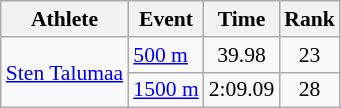<table class="wikitable" style="font-size:90%">
<tr>
<th>Athlete</th>
<th>Event</th>
<th>Time</th>
<th>Rank</th>
</tr>
<tr align=center>
<td align=left rowspan=2><a href='#'>Sten Talumaa</a></td>
<td align=left><a href='#'>500 m</a></td>
<td>39.98</td>
<td>23</td>
</tr>
<tr align=center>
<td align=left><a href='#'>1500 m</a></td>
<td>2:09.09</td>
<td>28</td>
</tr>
</table>
